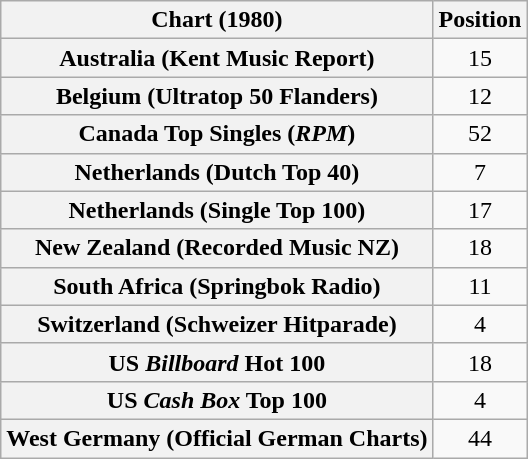<table class="wikitable sortable plainrowheaders" style="text-align:center">
<tr>
<th>Chart (1980)</th>
<th>Position</th>
</tr>
<tr>
<th scope="row">Australia (Kent Music Report)</th>
<td>15</td>
</tr>
<tr>
<th scope="row">Belgium (Ultratop 50 Flanders)</th>
<td>12</td>
</tr>
<tr>
<th scope="row">Canada Top Singles (<em>RPM</em>)</th>
<td>52</td>
</tr>
<tr>
<th scope="row">Netherlands (Dutch Top 40)</th>
<td>7</td>
</tr>
<tr>
<th scope="row">Netherlands (Single Top 100)</th>
<td>17</td>
</tr>
<tr>
<th scope="row">New Zealand (Recorded Music NZ)</th>
<td>18</td>
</tr>
<tr>
<th scope="row">South Africa (Springbok Radio)</th>
<td>11</td>
</tr>
<tr>
<th scope="row">Switzerland (Schweizer Hitparade)</th>
<td>4</td>
</tr>
<tr>
<th scope="row">US <em>Billboard</em> Hot 100</th>
<td>18</td>
</tr>
<tr>
<th scope="row">US <em>Cash Box</em> Top 100</th>
<td>4</td>
</tr>
<tr>
<th scope="row">West Germany (Official German Charts)</th>
<td>44</td>
</tr>
</table>
